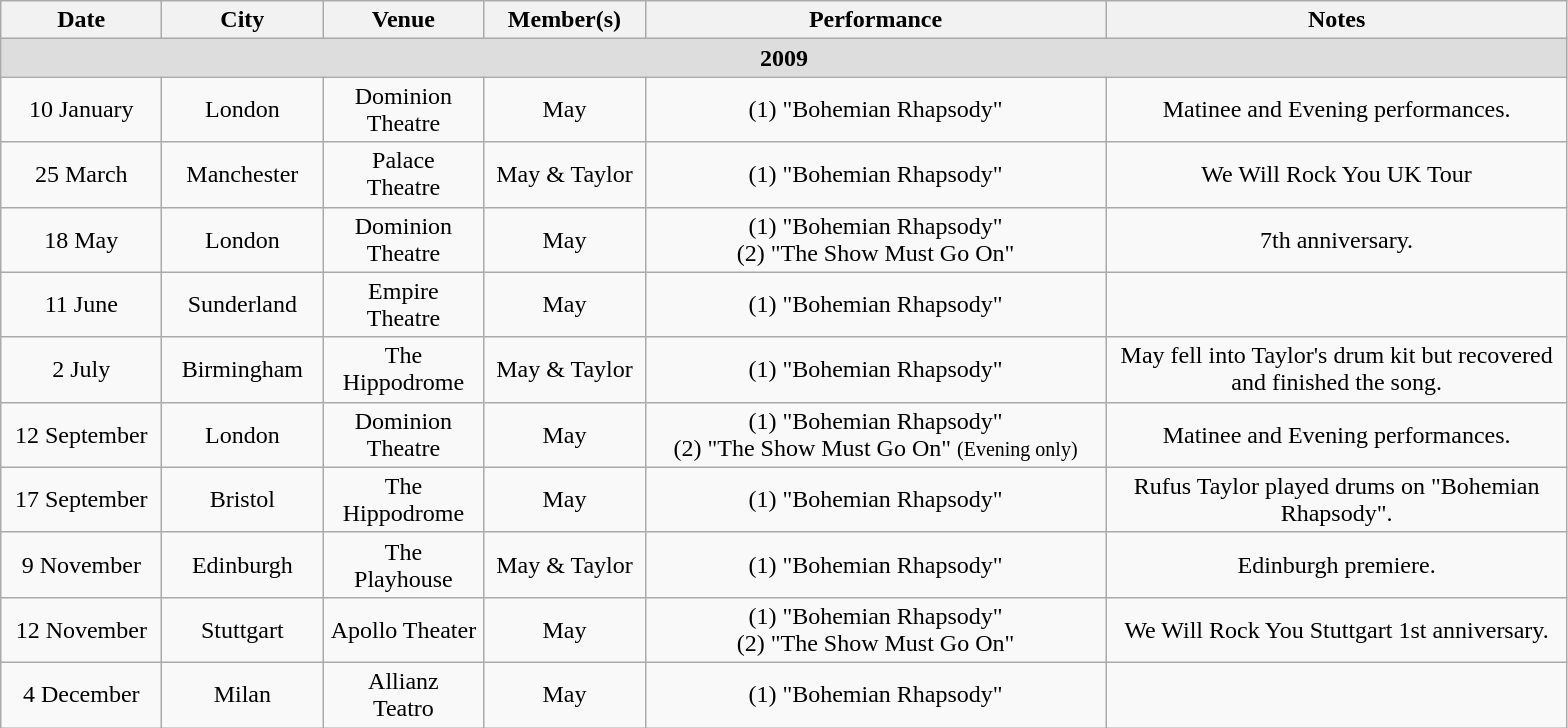<table class="wikitable" style="text-align:center;">
<tr>
<th style="width:100px;">Date</th>
<th style="width:100px;">City</th>
<th style="width:100px;">Venue</th>
<th style="width:100px;">Member(s)</th>
<th style="width:300px;">Performance</th>
<th style="width:300px;">Notes</th>
</tr>
<tr style="background:#ddd;">
<td colspan="6"><strong>2009</strong></td>
</tr>
<tr>
<td>10 January</td>
<td>London</td>
<td>Dominion Theatre</td>
<td>May</td>
<td>(1) "Bohemian Rhapsody"</td>
<td>Matinee and Evening performances.</td>
</tr>
<tr>
<td>25 March</td>
<td>Manchester</td>
<td>Palace <br> Theatre</td>
<td>May & Taylor</td>
<td>(1) "Bohemian Rhapsody"</td>
<td>We Will Rock You UK Tour</td>
</tr>
<tr>
<td>18 May</td>
<td>London</td>
<td>Dominion Theatre</td>
<td>May</td>
<td>(1) "Bohemian Rhapsody" <br> (2) "The Show Must Go On"</td>
<td>7th anniversary.</td>
</tr>
<tr>
<td>11 June</td>
<td>Sunderland</td>
<td>Empire <br> Theatre</td>
<td>May</td>
<td>(1) "Bohemian Rhapsody"</td>
<td></td>
</tr>
<tr>
<td>2 July</td>
<td>Birmingham</td>
<td>The <br> Hippodrome</td>
<td>May & Taylor</td>
<td>(1) "Bohemian Rhapsody"</td>
<td>May fell into Taylor's drum kit but recovered and finished the song.</td>
</tr>
<tr>
<td>12 September</td>
<td>London</td>
<td>Dominion Theatre</td>
<td>May</td>
<td>(1) "Bohemian Rhapsody" <br> (2) "The Show Must Go On" <small>(Evening only)</small></td>
<td>Matinee and Evening performances.</td>
</tr>
<tr>
<td>17 September</td>
<td>Bristol</td>
<td>The <br> Hippodrome</td>
<td>May</td>
<td>(1) "Bohemian Rhapsody"</td>
<td>Rufus Taylor played drums on "Bohemian Rhapsody".</td>
</tr>
<tr>
<td>9 November</td>
<td>Edinburgh</td>
<td>The <br> Playhouse</td>
<td>May & Taylor</td>
<td>(1) "Bohemian Rhapsody"</td>
<td>Edinburgh premiere.</td>
</tr>
<tr>
<td>12 November</td>
<td>Stuttgart</td>
<td>Apollo Theater</td>
<td>May</td>
<td>(1) "Bohemian Rhapsody" <br> (2) "The Show Must Go On"</td>
<td>We Will Rock You Stuttgart 1st anniversary.</td>
</tr>
<tr>
<td>4 December</td>
<td>Milan</td>
<td>Allianz <br> Teatro</td>
<td>May</td>
<td>(1) "Bohemian Rhapsody"</td>
<td></td>
</tr>
</table>
